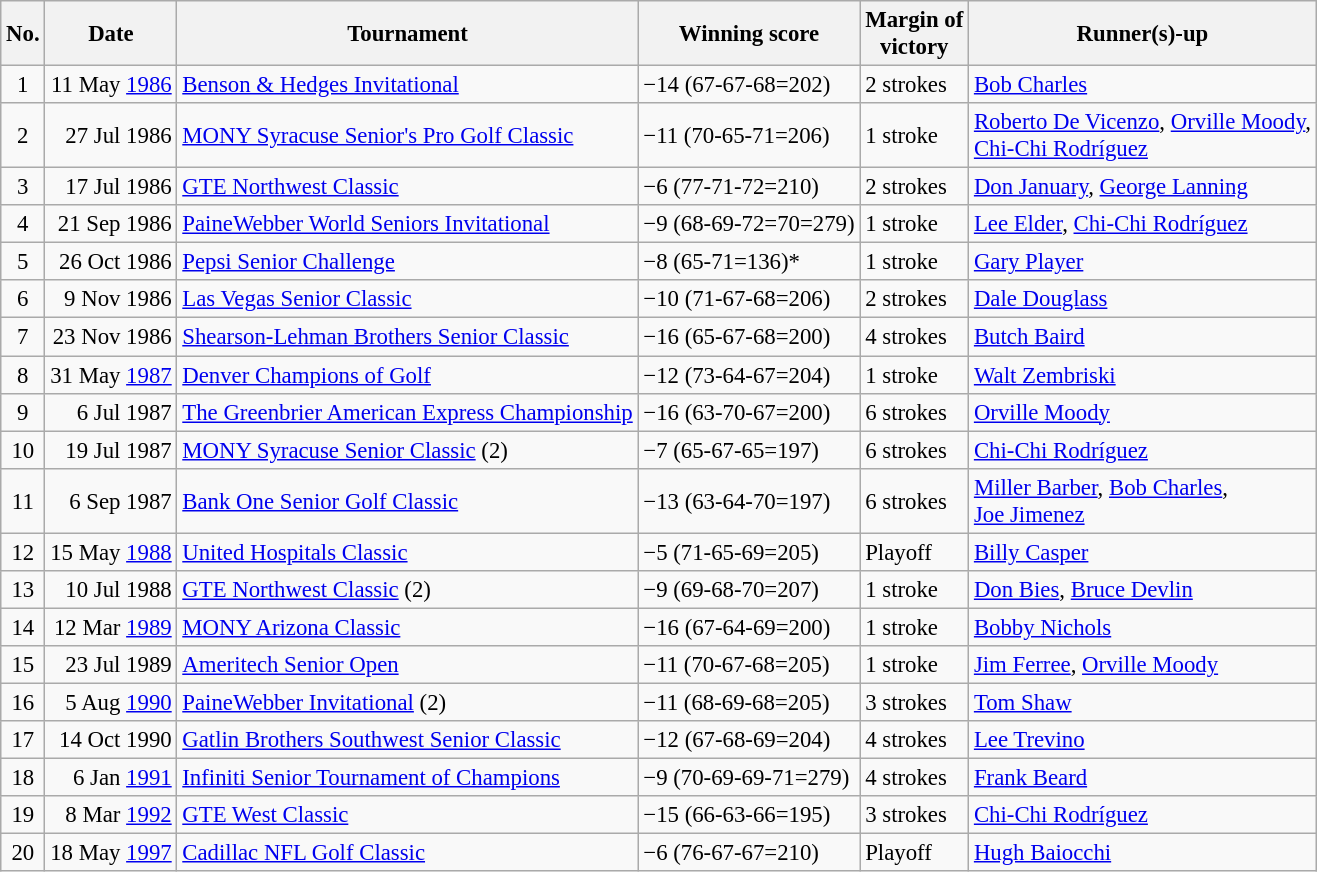<table class="wikitable" style="font-size:95%;">
<tr>
<th>No.</th>
<th>Date</th>
<th>Tournament</th>
<th>Winning score</th>
<th>Margin of<br>victory</th>
<th>Runner(s)-up</th>
</tr>
<tr>
<td align=center>1</td>
<td align=right>11 May <a href='#'>1986</a></td>
<td><a href='#'>Benson & Hedges Invitational</a></td>
<td>−14 (67-67-68=202)</td>
<td>2 strokes</td>
<td> <a href='#'>Bob Charles</a></td>
</tr>
<tr>
<td align=center>2</td>
<td align=right>27 Jul 1986</td>
<td><a href='#'>MONY Syracuse Senior's Pro Golf Classic</a></td>
<td>−11 (70-65-71=206)</td>
<td>1 stroke</td>
<td> <a href='#'>Roberto De Vicenzo</a>,  <a href='#'>Orville Moody</a>,<br> <a href='#'>Chi-Chi Rodríguez</a></td>
</tr>
<tr>
<td align=center>3</td>
<td align=right>17 Jul 1986</td>
<td><a href='#'>GTE Northwest Classic</a></td>
<td>−6 (77-71-72=210)</td>
<td>2 strokes</td>
<td> <a href='#'>Don January</a>,  <a href='#'>George Lanning</a></td>
</tr>
<tr>
<td align=center>4</td>
<td align=right>21 Sep 1986</td>
<td><a href='#'>PaineWebber World Seniors Invitational</a></td>
<td>−9 (68-69-72=70=279)</td>
<td>1 stroke</td>
<td> <a href='#'>Lee Elder</a>,  <a href='#'>Chi-Chi Rodríguez</a></td>
</tr>
<tr>
<td align=center>5</td>
<td align=right>26 Oct 1986</td>
<td><a href='#'>Pepsi Senior Challenge</a></td>
<td>−8 (65-71=136)*</td>
<td>1 stroke</td>
<td> <a href='#'>Gary Player</a></td>
</tr>
<tr>
<td align=center>6</td>
<td align=right>9 Nov 1986</td>
<td><a href='#'>Las Vegas Senior Classic</a></td>
<td>−10 (71-67-68=206)</td>
<td>2 strokes</td>
<td> <a href='#'>Dale Douglass</a></td>
</tr>
<tr>
<td align=center>7</td>
<td align=right>23 Nov 1986</td>
<td><a href='#'>Shearson-Lehman Brothers Senior Classic</a></td>
<td>−16 (65-67-68=200)</td>
<td>4 strokes</td>
<td> <a href='#'>Butch Baird</a></td>
</tr>
<tr>
<td align=center>8</td>
<td align=right>31 May <a href='#'>1987</a></td>
<td><a href='#'>Denver Champions of Golf</a></td>
<td>−12 (73-64-67=204)</td>
<td>1 stroke</td>
<td> <a href='#'>Walt Zembriski</a></td>
</tr>
<tr>
<td align=center>9</td>
<td align=right>6 Jul 1987</td>
<td><a href='#'>The Greenbrier American Express Championship</a></td>
<td>−16 (63-70-67=200)</td>
<td>6 strokes</td>
<td> <a href='#'>Orville Moody</a></td>
</tr>
<tr>
<td align=center>10</td>
<td align=right>19 Jul 1987</td>
<td><a href='#'>MONY Syracuse Senior Classic</a> (2)</td>
<td>−7 (65-67-65=197)</td>
<td>6 strokes</td>
<td> <a href='#'>Chi-Chi Rodríguez</a></td>
</tr>
<tr>
<td align=center>11</td>
<td align=right>6 Sep 1987</td>
<td><a href='#'>Bank One Senior Golf Classic</a></td>
<td>−13 (63-64-70=197)</td>
<td>6 strokes</td>
<td> <a href='#'>Miller Barber</a>,  <a href='#'>Bob Charles</a>,<br> <a href='#'>Joe Jimenez</a></td>
</tr>
<tr>
<td align=center>12</td>
<td align=right>15 May <a href='#'>1988</a></td>
<td><a href='#'>United Hospitals Classic</a></td>
<td>−5 (71-65-69=205)</td>
<td>Playoff</td>
<td> <a href='#'>Billy Casper</a></td>
</tr>
<tr>
<td align=center>13</td>
<td align=right>10 Jul 1988</td>
<td><a href='#'>GTE Northwest Classic</a> (2)</td>
<td>−9 (69-68-70=207)</td>
<td>1 stroke</td>
<td> <a href='#'>Don Bies</a>,  <a href='#'>Bruce Devlin</a></td>
</tr>
<tr>
<td align=center>14</td>
<td align=right>12 Mar <a href='#'>1989</a></td>
<td><a href='#'>MONY Arizona Classic</a></td>
<td>−16 (67-64-69=200)</td>
<td>1 stroke</td>
<td> <a href='#'>Bobby Nichols</a></td>
</tr>
<tr>
<td align=center>15</td>
<td align=right>23 Jul 1989</td>
<td><a href='#'>Ameritech Senior Open</a></td>
<td>−11 (70-67-68=205)</td>
<td>1 stroke</td>
<td> <a href='#'>Jim Ferree</a>,  <a href='#'>Orville Moody</a></td>
</tr>
<tr>
<td align=center>16</td>
<td align=right>5 Aug <a href='#'>1990</a></td>
<td><a href='#'>PaineWebber Invitational</a> (2)</td>
<td>−11 (68-69-68=205)</td>
<td>3 strokes</td>
<td> <a href='#'>Tom Shaw</a></td>
</tr>
<tr>
<td align=center>17</td>
<td align=right>14 Oct 1990</td>
<td><a href='#'>Gatlin Brothers Southwest Senior Classic</a></td>
<td>−12 (67-68-69=204)</td>
<td>4 strokes</td>
<td> <a href='#'>Lee Trevino</a></td>
</tr>
<tr>
<td align=center>18</td>
<td align=right>6 Jan <a href='#'>1991</a></td>
<td><a href='#'>Infiniti Senior Tournament of Champions</a></td>
<td>−9 (70-69-69-71=279)</td>
<td>4 strokes</td>
<td> <a href='#'>Frank Beard</a></td>
</tr>
<tr>
<td align=center>19</td>
<td align=right>8 Mar <a href='#'>1992</a></td>
<td><a href='#'>GTE West Classic</a></td>
<td>−15 (66-63-66=195)</td>
<td>3 strokes</td>
<td> <a href='#'>Chi-Chi Rodríguez</a></td>
</tr>
<tr>
<td align=center>20</td>
<td align=right>18 May <a href='#'>1997</a></td>
<td><a href='#'>Cadillac NFL Golf Classic</a></td>
<td>−6 (76-67-67=210)</td>
<td>Playoff</td>
<td> <a href='#'>Hugh Baiocchi</a></td>
</tr>
</table>
